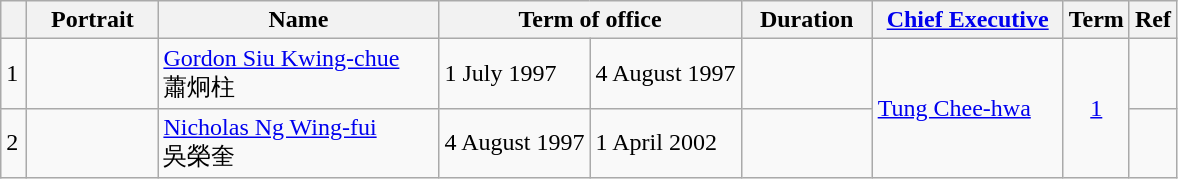<table class="wikitable"  style="text-align:left">
<tr>
<th width=10px></th>
<th width=80px>Portrait</th>
<th width=180px>Name</th>
<th width=180px colspan=2>Term of office</th>
<th width=80px>Duration</th>
<th width=120px><a href='#'>Chief Executive</a></th>
<th>Term</th>
<th>Ref</th>
</tr>
<tr>
<td bgcolor=>1</td>
<td></td>
<td><a href='#'>Gordon Siu Kwing-chue</a><br>蕭炯柱</td>
<td>1 July 1997</td>
<td>4 August 1997</td>
<td></td>
<td rowspan="2"><a href='#'>Tung Chee-hwa</a><br></td>
<td rowspan="2" align="center"><a href='#'>1</a></td>
<td></td>
</tr>
<tr>
<td bgcolor=>2</td>
<td></td>
<td><a href='#'>Nicholas Ng Wing-fui</a><br>吳榮奎</td>
<td>4 August 1997</td>
<td>1 April 2002</td>
<td></td>
<td></td>
</tr>
</table>
